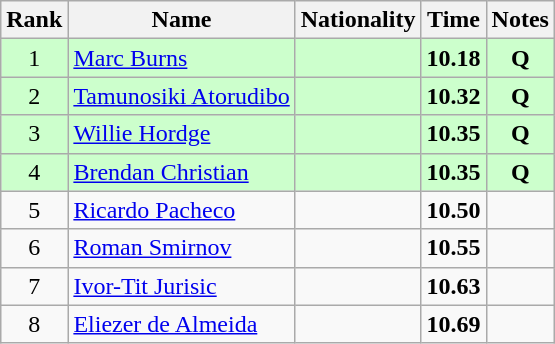<table class="wikitable sortable" style="text-align:center">
<tr>
<th>Rank</th>
<th>Name</th>
<th>Nationality</th>
<th>Time</th>
<th>Notes</th>
</tr>
<tr bgcolor=ccffcc>
<td>1</td>
<td align=left><a href='#'>Marc Burns</a></td>
<td align=left></td>
<td><strong>10.18</strong></td>
<td><strong>Q</strong></td>
</tr>
<tr bgcolor=ccffcc>
<td>2</td>
<td align=left><a href='#'>Tamunosiki Atorudibo</a></td>
<td align=left></td>
<td><strong>10.32</strong></td>
<td><strong>Q</strong></td>
</tr>
<tr bgcolor=ccffcc>
<td>3</td>
<td align=left><a href='#'>Willie Hordge</a></td>
<td align=left></td>
<td><strong>10.35</strong></td>
<td><strong>Q</strong></td>
</tr>
<tr bgcolor=ccffcc>
<td>4</td>
<td align=left><a href='#'>Brendan Christian</a></td>
<td align=left></td>
<td><strong>10.35</strong></td>
<td><strong>Q</strong></td>
</tr>
<tr>
<td>5</td>
<td align=left><a href='#'>Ricardo Pacheco</a></td>
<td align=left></td>
<td><strong>10.50</strong></td>
<td></td>
</tr>
<tr>
<td>6</td>
<td align=left><a href='#'>Roman Smirnov</a></td>
<td align=left></td>
<td><strong>10.55</strong></td>
<td></td>
</tr>
<tr>
<td>7</td>
<td align=left><a href='#'>Ivor-Tit Jurisic</a></td>
<td align=left></td>
<td><strong>10.63</strong></td>
<td></td>
</tr>
<tr>
<td>8</td>
<td align=left><a href='#'>Eliezer de Almeida</a></td>
<td align=left></td>
<td><strong>10.69</strong></td>
<td></td>
</tr>
</table>
